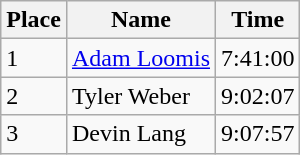<table class="wikitable">
<tr>
<th>Place</th>
<th>Name</th>
<th>Time</th>
</tr>
<tr>
<td>1</td>
<td> <a href='#'>Adam Loomis</a></td>
<td>7:41:00</td>
</tr>
<tr>
<td>2</td>
<td> Tyler Weber</td>
<td>9:02:07</td>
</tr>
<tr>
<td>3</td>
<td> Devin Lang</td>
<td>9:07:57</td>
</tr>
</table>
